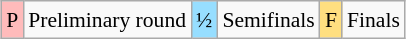<table class="wikitable" style="margin:0.5em auto; font-size:90%; line-height:1.25em; text-align:center;">
<tr>
<td bgcolor="#FFBBBB" align=center>P</td>
<td>Preliminary round</td>
<td bgcolor="#97DEFF" align=center>½</td>
<td>Semifinals</td>
<td bgcolor="#FFDF80" align=center>F</td>
<td>Finals</td>
</tr>
</table>
